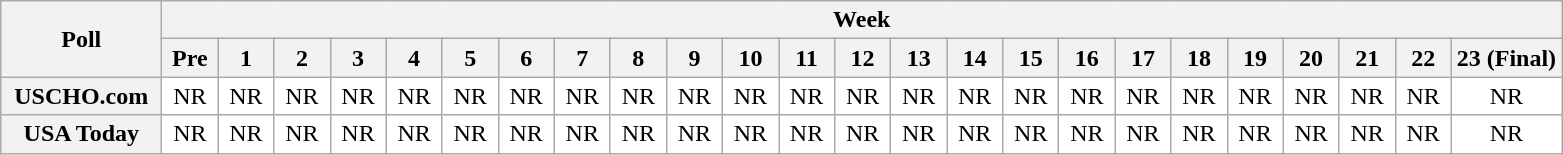<table class="wikitable" style="white-space:nowrap;">
<tr>
<th scope="col" width="100" rowspan="2">Poll</th>
<th colspan="24">Week</th>
</tr>
<tr>
<th scope="col" width="30">Pre</th>
<th scope="col" width="30">1</th>
<th scope="col" width="30">2</th>
<th scope="col" width="30">3</th>
<th scope="col" width="30">4</th>
<th scope="col" width="30">5</th>
<th scope="col" width="30">6</th>
<th scope="col" width="30">7</th>
<th scope="col" width="30">8</th>
<th scope="col" width="30">9</th>
<th scope="col" width="30">10</th>
<th scope="col" width="30">11</th>
<th scope="col" width="30">12</th>
<th scope="col" width="30">13</th>
<th scope="col" width="30">14</th>
<th scope="col" width="30">15</th>
<th scope="col" width="30">16</th>
<th scope="col" width="30">17</th>
<th scope="col" width="30">18</th>
<th scope="col" width="30">19</th>
<th scope="col" width="30">20</th>
<th scope="col" width="30">21</th>
<th scope="col" width="30">22</th>
<th scope="col" width="30">23 (Final)</th>
</tr>
<tr style="text-align:center;">
<th>USCHO.com</th>
<td bgcolor=FFFFFF>NR</td>
<td bgcolor=FFFFFF>NR</td>
<td bgcolor=FFFFFF>NR</td>
<td bgcolor=FFFFFF>NR</td>
<td bgcolor=FFFFFF>NR</td>
<td bgcolor=FFFFFF>NR</td>
<td bgcolor=FFFFFF>NR</td>
<td bgcolor=FFFFFF>NR</td>
<td bgcolor=FFFFFF>NR</td>
<td bgcolor=FFFFFF>NR</td>
<td bgcolor=FFFFFF>NR</td>
<td bgcolor=FFFFFF>NR</td>
<td bgcolor=FFFFFF>NR</td>
<td bgcolor=FFFFFF>NR</td>
<td bgcolor=FFFFFF>NR</td>
<td bgcolor=FFFFFF>NR</td>
<td bgcolor=FFFFFF>NR</td>
<td bgcolor=FFFFFF>NR</td>
<td bgcolor=FFFFFF>NR</td>
<td bgcolor=FFFFFF>NR</td>
<td bgcolor=FFFFFF>NR</td>
<td bgcolor=FFFFFF>NR</td>
<td bgcolor=FFFFFF>NR</td>
<td bgcolor=FFFFFF>NR</td>
</tr>
<tr style="text-align:center;">
<th>USA Today</th>
<td bgcolor=FFFFFF>NR</td>
<td bgcolor=FFFFFF>NR</td>
<td bgcolor=FFFFFF>NR</td>
<td bgcolor=FFFFFF>NR</td>
<td bgcolor=FFFFFF>NR</td>
<td bgcolor=FFFFFF>NR</td>
<td bgcolor=FFFFFF>NR</td>
<td bgcolor=FFFFFF>NR</td>
<td bgcolor=FFFFFF>NR</td>
<td bgcolor=FFFFFF>NR</td>
<td bgcolor=FFFFFF>NR</td>
<td bgcolor=FFFFFF>NR</td>
<td bgcolor=FFFFFF>NR</td>
<td bgcolor=FFFFFF>NR</td>
<td bgcolor=FFFFFF>NR</td>
<td bgcolor=FFFFFF>NR</td>
<td bgcolor=FFFFFF>NR</td>
<td bgcolor=FFFFFF>NR</td>
<td bgcolor=FFFFFF>NR</td>
<td bgcolor=FFFFFF>NR</td>
<td bgcolor=FFFFFF>NR</td>
<td bgcolor=FFFFFF>NR</td>
<td bgcolor=FFFFFF>NR</td>
<td bgcolor=FFFFFF>NR</td>
</tr>
</table>
